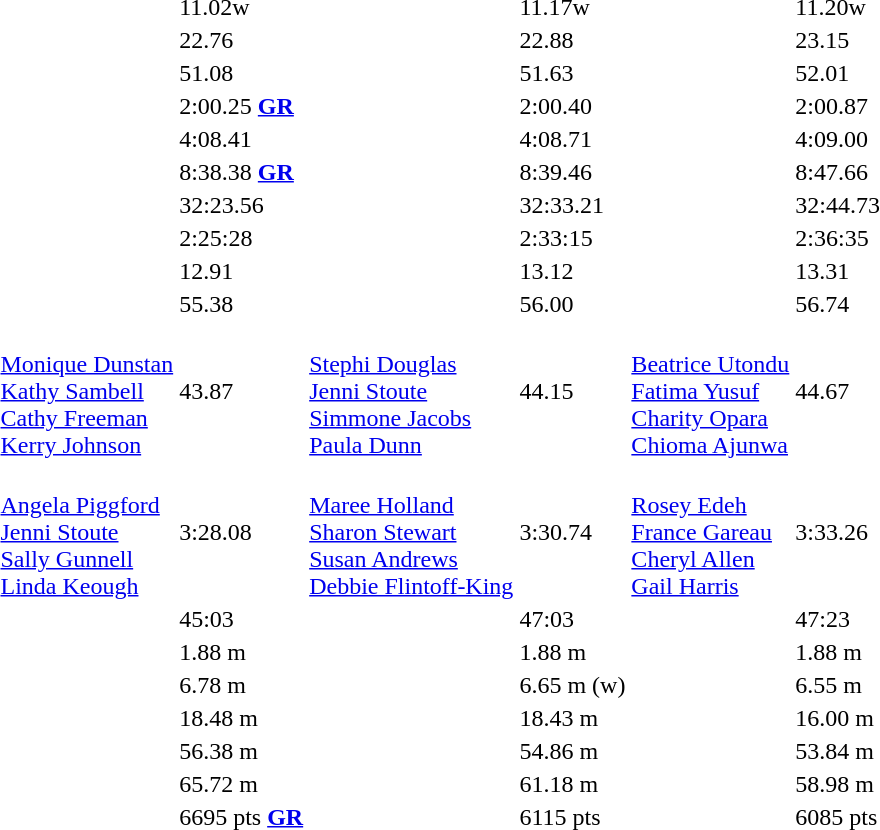<table>
<tr>
<td></td>
<td></td>
<td>11.02w</td>
<td></td>
<td>11.17w</td>
<td></td>
<td>11.20w</td>
</tr>
<tr>
<td></td>
<td></td>
<td>22.76</td>
<td></td>
<td>22.88</td>
<td></td>
<td>23.15</td>
</tr>
<tr>
<td></td>
<td></td>
<td>51.08</td>
<td></td>
<td>51.63</td>
<td></td>
<td>52.01</td>
</tr>
<tr>
<td></td>
<td></td>
<td>2:00.25 <strong><a href='#'>GR</a></strong></td>
<td></td>
<td>2:00.40</td>
<td></td>
<td>2:00.87</td>
</tr>
<tr>
<td></td>
<td></td>
<td>4:08.41</td>
<td></td>
<td>4:08.71</td>
<td></td>
<td>4:09.00</td>
</tr>
<tr>
<td></td>
<td></td>
<td>8:38.38 <strong><a href='#'>GR</a></strong></td>
<td></td>
<td>8:39.46</td>
<td></td>
<td>8:47.66</td>
</tr>
<tr>
<td></td>
<td></td>
<td>32:23.56</td>
<td></td>
<td>32:33.21</td>
<td></td>
<td>32:44.73</td>
</tr>
<tr>
<td></td>
<td></td>
<td>2:25:28</td>
<td></td>
<td>2:33:15</td>
<td></td>
<td>2:36:35</td>
</tr>
<tr>
<td></td>
<td></td>
<td>12.91</td>
<td></td>
<td>13.12</td>
<td></td>
<td>13.31</td>
</tr>
<tr>
<td></td>
<td></td>
<td>55.38</td>
<td></td>
<td>56.00</td>
<td></td>
<td>56.74</td>
</tr>
<tr>
<td></td>
<td><br><a href='#'>Monique Dunstan</a><br><a href='#'>Kathy Sambell</a><br><a href='#'>Cathy Freeman</a><br><a href='#'>Kerry Johnson</a></td>
<td>43.87</td>
<td><br><a href='#'>Stephi Douglas</a><br><a href='#'>Jenni Stoute</a><br><a href='#'>Simmone Jacobs</a><br><a href='#'>Paula Dunn</a></td>
<td>44.15</td>
<td><br><a href='#'>Beatrice Utondu</a><br><a href='#'>Fatima Yusuf</a><br><a href='#'>Charity Opara</a><br><a href='#'>Chioma Ajunwa</a></td>
<td>44.67</td>
</tr>
<tr>
<td></td>
<td><br><a href='#'>Angela Piggford</a><br><a href='#'>Jenni Stoute</a><br><a href='#'>Sally Gunnell</a><br><a href='#'>Linda Keough</a></td>
<td>3:28.08</td>
<td><br><a href='#'>Maree Holland</a><br><a href='#'>Sharon Stewart</a><br><a href='#'>Susan Andrews</a><br><a href='#'>Debbie Flintoff-King</a></td>
<td>3:30.74</td>
<td><br><a href='#'>Rosey Edeh</a><br><a href='#'>France Gareau</a><br><a href='#'>Cheryl Allen</a><br><a href='#'>Gail Harris</a></td>
<td>3:33.26</td>
</tr>
<tr>
<td></td>
<td></td>
<td>45:03</td>
<td></td>
<td>47:03</td>
<td></td>
<td>47:23</td>
</tr>
<tr>
<td></td>
<td></td>
<td>1.88 m</td>
<td></td>
<td>1.88 m</td>
<td></td>
<td>1.88 m</td>
</tr>
<tr>
<td></td>
<td></td>
<td>6.78 m</td>
<td></td>
<td>6.65 m (w)</td>
<td></td>
<td>6.55 m</td>
</tr>
<tr>
<td></td>
<td></td>
<td>18.48 m</td>
<td></td>
<td>18.43 m</td>
<td></td>
<td>16.00 m</td>
</tr>
<tr>
<td></td>
<td></td>
<td>56.38 m</td>
<td></td>
<td>54.86 m</td>
<td></td>
<td>53.84 m</td>
</tr>
<tr>
<td></td>
<td></td>
<td>65.72 m</td>
<td></td>
<td>61.18 m</td>
<td></td>
<td>58.98 m</td>
</tr>
<tr>
<td></td>
<td></td>
<td>6695 pts <strong><a href='#'>GR</a></strong></td>
<td></td>
<td>6115 pts</td>
<td></td>
<td>6085 pts</td>
</tr>
</table>
